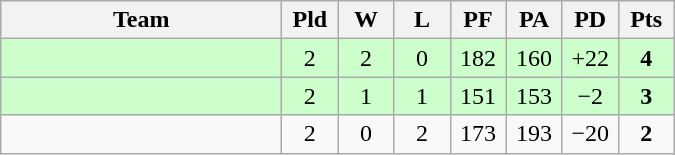<table class=wikitable style="text-align:center">
<tr>
<th width=180>Team</th>
<th width=30>Pld</th>
<th width=30>W</th>
<th width=30>L</th>
<th width=30>PF</th>
<th width=30>PA</th>
<th width=30>PD</th>
<th width=30>Pts</th>
</tr>
<tr bgcolor="#ccffcc">
<td align="left"></td>
<td>2</td>
<td>2</td>
<td>0</td>
<td>182</td>
<td>160</td>
<td>+22</td>
<td><strong>4</strong></td>
</tr>
<tr bgcolor="#ccffcc">
<td align="left"></td>
<td>2</td>
<td>1</td>
<td>1</td>
<td>151</td>
<td>153</td>
<td>−2</td>
<td><strong>3</strong></td>
</tr>
<tr>
<td align="left"></td>
<td>2</td>
<td>0</td>
<td>2</td>
<td>173</td>
<td>193</td>
<td>−20</td>
<td><strong>2</strong></td>
</tr>
</table>
